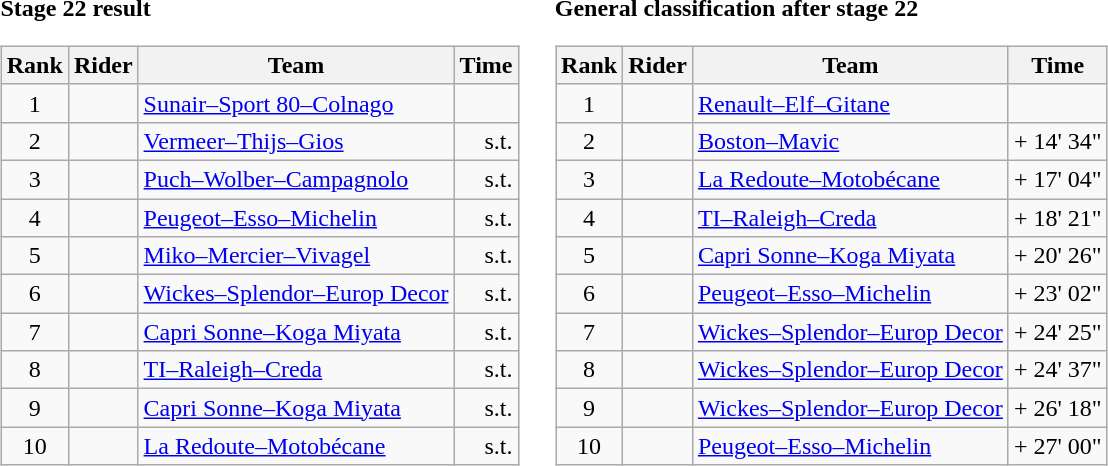<table>
<tr>
<td><strong>Stage 22 result</strong><br><table class="wikitable">
<tr>
<th scope="col">Rank</th>
<th scope="col">Rider</th>
<th scope="col">Team</th>
<th scope="col">Time</th>
</tr>
<tr>
<td style="text-align:center;">1</td>
<td></td>
<td><a href='#'>Sunair–Sport 80–Colnago</a></td>
<td style="text-align:right;"></td>
</tr>
<tr>
<td style="text-align:center;">2</td>
<td></td>
<td><a href='#'>Vermeer–Thijs–Gios</a></td>
<td style="text-align:right;">s.t.</td>
</tr>
<tr>
<td style="text-align:center;">3</td>
<td></td>
<td><a href='#'>Puch–Wolber–Campagnolo</a></td>
<td style="text-align:right;">s.t.</td>
</tr>
<tr>
<td style="text-align:center;">4</td>
<td></td>
<td><a href='#'>Peugeot–Esso–Michelin</a></td>
<td style="text-align:right;">s.t.</td>
</tr>
<tr>
<td style="text-align:center;">5</td>
<td></td>
<td><a href='#'>Miko–Mercier–Vivagel</a></td>
<td style="text-align:right;">s.t.</td>
</tr>
<tr>
<td style="text-align:center;">6</td>
<td></td>
<td><a href='#'>Wickes–Splendor–Europ Decor</a></td>
<td style="text-align:right;">s.t.</td>
</tr>
<tr>
<td style="text-align:center;">7</td>
<td></td>
<td><a href='#'>Capri Sonne–Koga Miyata</a></td>
<td style="text-align:right;">s.t.</td>
</tr>
<tr>
<td style="text-align:center;">8</td>
<td></td>
<td><a href='#'>TI–Raleigh–Creda</a></td>
<td style="text-align:right;">s.t.</td>
</tr>
<tr>
<td style="text-align:center;">9</td>
<td></td>
<td><a href='#'>Capri Sonne–Koga Miyata</a></td>
<td style="text-align:right;">s.t.</td>
</tr>
<tr>
<td style="text-align:center;">10</td>
<td></td>
<td><a href='#'>La Redoute–Motobécane</a></td>
<td style="text-align:right;">s.t.</td>
</tr>
</table>
</td>
<td></td>
<td><strong>General classification after stage 22</strong><br><table class="wikitable">
<tr>
<th scope="col">Rank</th>
<th scope="col">Rider</th>
<th scope="col">Team</th>
<th scope="col">Time</th>
</tr>
<tr>
<td style="text-align:center;">1</td>
<td> </td>
<td><a href='#'>Renault–Elf–Gitane</a></td>
<td style="text-align:right;"></td>
</tr>
<tr>
<td style="text-align:center;">2</td>
<td></td>
<td><a href='#'>Boston–Mavic</a></td>
<td style="text-align:right;">+ 14' 34"</td>
</tr>
<tr>
<td style="text-align:center;">3</td>
<td></td>
<td><a href='#'>La Redoute–Motobécane</a></td>
<td style="text-align:right;">+ 17' 04"</td>
</tr>
<tr>
<td style="text-align:center;">4</td>
<td></td>
<td><a href='#'>TI–Raleigh–Creda</a></td>
<td style="text-align:right;">+ 18' 21"</td>
</tr>
<tr>
<td style="text-align:center;">5</td>
<td></td>
<td><a href='#'>Capri Sonne–Koga Miyata</a></td>
<td style="text-align:right;">+ 20' 26"</td>
</tr>
<tr>
<td style="text-align:center;">6</td>
<td></td>
<td><a href='#'>Peugeot–Esso–Michelin</a></td>
<td style="text-align:right;">+ 23' 02"</td>
</tr>
<tr>
<td style="text-align:center;">7</td>
<td></td>
<td><a href='#'>Wickes–Splendor–Europ Decor</a></td>
<td style="text-align:right;">+ 24' 25"</td>
</tr>
<tr>
<td style="text-align:center;">8</td>
<td></td>
<td><a href='#'>Wickes–Splendor–Europ Decor</a></td>
<td style="text-align:right;">+ 24' 37"</td>
</tr>
<tr>
<td style="text-align:center;">9</td>
<td></td>
<td><a href='#'>Wickes–Splendor–Europ Decor</a></td>
<td style="text-align:right;">+ 26' 18"</td>
</tr>
<tr>
<td style="text-align:center;">10</td>
<td></td>
<td><a href='#'>Peugeot–Esso–Michelin</a></td>
<td style="text-align:right;">+ 27' 00"</td>
</tr>
</table>
</td>
</tr>
</table>
